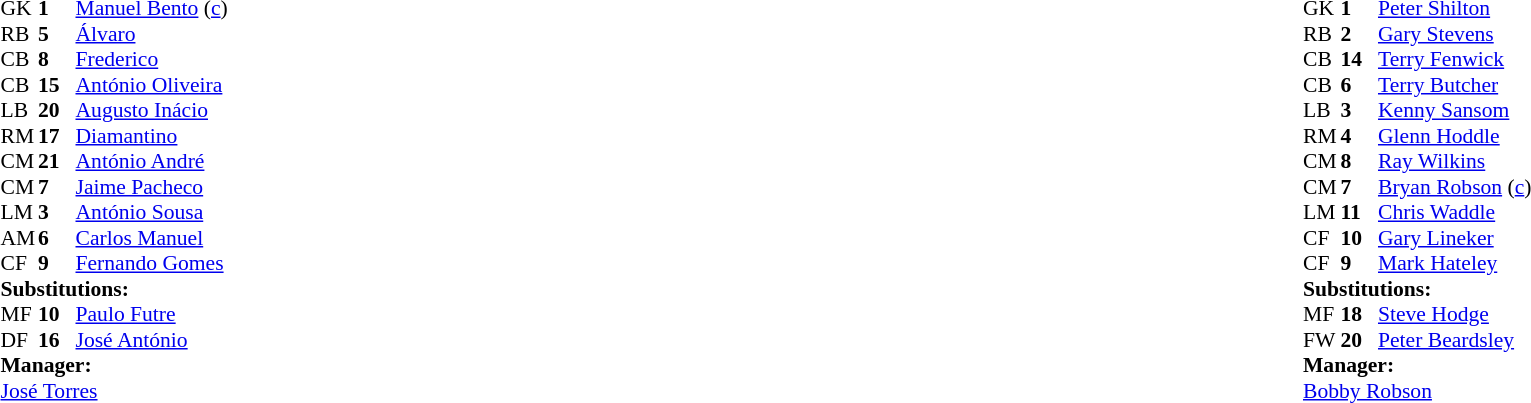<table width="100%">
<tr>
<td valign="top" width="50%"><br><table style="font-size: 90%" cellspacing="0" cellpadding="0">
<tr>
<th width="25"></th>
<th width="25"></th>
</tr>
<tr>
<td>GK</td>
<td><strong>1</strong></td>
<td><a href='#'>Manuel Bento</a> (<a href='#'>c</a>)</td>
</tr>
<tr>
<td>RB</td>
<td><strong>5</strong></td>
<td><a href='#'>Álvaro</a></td>
</tr>
<tr>
<td>CB</td>
<td><strong>8</strong></td>
<td><a href='#'>Frederico</a></td>
</tr>
<tr>
<td>CB</td>
<td><strong>15</strong></td>
<td><a href='#'>António Oliveira</a></td>
</tr>
<tr>
<td>LB</td>
<td><strong>20</strong></td>
<td><a href='#'>Augusto Inácio</a></td>
</tr>
<tr>
<td>RM</td>
<td><strong>17</strong></td>
<td><a href='#'>Diamantino</a></td>
<td></td>
<td></td>
</tr>
<tr>
<td>CM</td>
<td><strong>21</strong></td>
<td><a href='#'>António André</a></td>
</tr>
<tr>
<td>CM</td>
<td><strong>7</strong></td>
<td><a href='#'>Jaime Pacheco</a></td>
<td></td>
</tr>
<tr>
<td>LM</td>
<td><strong>3</strong></td>
<td><a href='#'>António Sousa</a></td>
</tr>
<tr>
<td>AM</td>
<td><strong>6</strong></td>
<td><a href='#'>Carlos Manuel</a></td>
</tr>
<tr>
<td>CF</td>
<td><strong>9</strong></td>
<td><a href='#'>Fernando Gomes</a></td>
<td></td>
<td></td>
</tr>
<tr>
<td colspan=3><strong>Substitutions:</strong></td>
</tr>
<tr>
<td>MF</td>
<td><strong>10</strong></td>
<td><a href='#'>Paulo Futre</a></td>
<td></td>
<td></td>
</tr>
<tr>
<td>DF</td>
<td><strong>16</strong></td>
<td><a href='#'>José António</a></td>
<td></td>
<td></td>
</tr>
<tr>
<td colspan=3><strong>Manager:</strong></td>
</tr>
<tr>
<td colspan=3> <a href='#'>José Torres</a></td>
</tr>
</table>
</td>
<td valign="top" width="50%"><br><table style="font-size: 90%" cellspacing="0" cellpadding="0" align="center">
<tr>
<th width=25></th>
<th width=25></th>
</tr>
<tr>
<td>GK</td>
<td><strong>1</strong></td>
<td><a href='#'>Peter Shilton</a></td>
</tr>
<tr>
<td>RB</td>
<td><strong>2</strong></td>
<td><a href='#'>Gary Stevens</a></td>
</tr>
<tr>
<td>CB</td>
<td><strong>14</strong></td>
<td><a href='#'>Terry Fenwick</a></td>
<td></td>
</tr>
<tr>
<td>CB</td>
<td><strong>6</strong></td>
<td><a href='#'>Terry Butcher</a></td>
<td></td>
</tr>
<tr>
<td>LB</td>
<td><strong>3</strong></td>
<td><a href='#'>Kenny Sansom</a></td>
</tr>
<tr>
<td>RM</td>
<td><strong>4</strong></td>
<td><a href='#'>Glenn Hoddle</a></td>
</tr>
<tr>
<td>CM</td>
<td><strong>8</strong></td>
<td><a href='#'>Ray Wilkins</a></td>
</tr>
<tr>
<td>CM</td>
<td><strong>7</strong></td>
<td><a href='#'>Bryan Robson</a> (<a href='#'>c</a>)</td>
<td></td>
<td></td>
</tr>
<tr>
<td>LM</td>
<td><strong>11</strong></td>
<td><a href='#'>Chris Waddle</a></td>
<td></td>
<td></td>
</tr>
<tr>
<td>CF</td>
<td><strong>10</strong></td>
<td><a href='#'>Gary Lineker</a></td>
</tr>
<tr>
<td>CF</td>
<td><strong>9</strong></td>
<td><a href='#'>Mark Hateley</a></td>
</tr>
<tr>
<td colspan=3><strong>Substitutions:</strong></td>
</tr>
<tr>
<td>MF</td>
<td><strong>18</strong></td>
<td><a href='#'>Steve Hodge</a></td>
<td></td>
<td></td>
</tr>
<tr>
<td>FW</td>
<td><strong>20</strong></td>
<td><a href='#'>Peter Beardsley</a></td>
<td></td>
<td></td>
</tr>
<tr>
<td colspan=3><strong>Manager:</strong></td>
</tr>
<tr>
<td colspan=3> <a href='#'>Bobby Robson</a></td>
</tr>
</table>
</td>
</tr>
</table>
